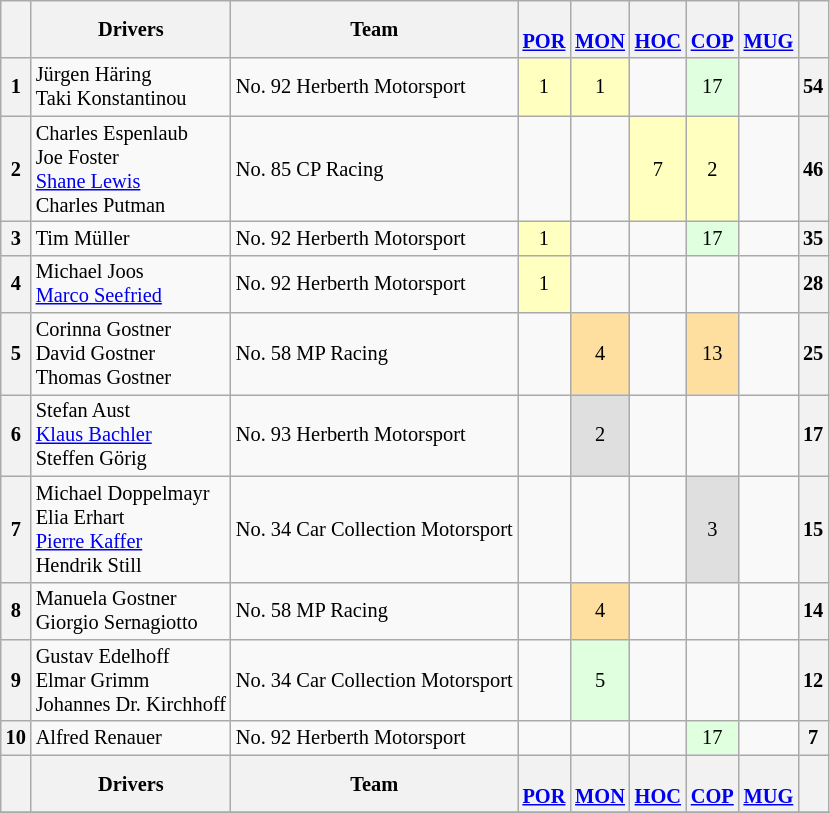<table align=left| class="wikitable" style="font-size: 85%; text-align: center">
<tr valign="top">
<th valign=middle></th>
<th valign=middle>Drivers</th>
<th valign=middle>Team</th>
<th><br><a href='#'>POR</a></th>
<th><br><a href='#'>MON</a></th>
<th><br><a href='#'>HOC</a></th>
<th><br><a href='#'>COP</a></th>
<th><br><a href='#'>MUG</a></th>
<th valign=middle>  </th>
</tr>
<tr>
<th>1</th>
<td align=left> Jürgen Häring<br> Taki Konstantinou</td>
<td align=left> No. 92 Herberth Motorsport</td>
<td style="background:#FFFFBF;">1</td>
<td style="background:#FFFFBF;">1</td>
<td></td>
<td style="background:#DFFFDF;">17</td>
<td></td>
<th>54</th>
</tr>
<tr>
<th>2</th>
<td align=left> Charles Espenlaub<br> Joe Foster<br> <a href='#'>Shane Lewis</a><br> Charles Putman</td>
<td align=left> No. 85 CP Racing</td>
<td></td>
<td></td>
<td style="background:#FFFFBF;">7</td>
<td style="background:#FFFFBF;">2</td>
<td></td>
<th>46</th>
</tr>
<tr>
<th>3</th>
<td align=left> Tim Müller</td>
<td align=left> No. 92 Herberth Motorsport</td>
<td style="background:#FFFFBF;">1</td>
<td></td>
<td></td>
<td style="background:#DFFFDF;">17</td>
<td></td>
<th>35</th>
</tr>
<tr>
<th>4</th>
<td align=left> Michael Joos<br> <a href='#'>Marco Seefried</a></td>
<td align=left> No. 92 Herberth Motorsport</td>
<td style="background:#FFFFBF;">1</td>
<td></td>
<td></td>
<td></td>
<td></td>
<th>28</th>
</tr>
<tr>
<th>5</th>
<td align=left> Corinna Gostner<br> David Gostner<br> Thomas Gostner</td>
<td align=left> No. 58 MP Racing</td>
<td></td>
<td style="background:#FFDF9F;">4</td>
<td></td>
<td style="background:#FFDF9F;">13</td>
<td></td>
<th>25</th>
</tr>
<tr>
<th>6</th>
<td align=left> Stefan Aust<br> <a href='#'>Klaus Bachler</a><br> Steffen Görig</td>
<td align=left> No. 93 Herberth Motorsport</td>
<td></td>
<td style="background:#DFDFDF;">2</td>
<td></td>
<td></td>
<td></td>
<th>17</th>
</tr>
<tr>
<th>7</th>
<td align=left> Michael Doppelmayr<br> Elia Erhart<br> <a href='#'>Pierre Kaffer</a><br> Hendrik Still</td>
<td align=left> No. 34 Car Collection Motorsport</td>
<td></td>
<td></td>
<td></td>
<td style="background:#DFDFDF;">3</td>
<td></td>
<th>15</th>
</tr>
<tr>
<th>8</th>
<td align=left> Manuela Gostner<br> Giorgio Sernagiotto</td>
<td align=left> No. 58 MP Racing</td>
<td></td>
<td style="background:#FFDF9F;">4</td>
<td></td>
<td></td>
<td></td>
<th>14</th>
</tr>
<tr>
<th>9</th>
<td align=left> Gustav Edelhoff<br> Elmar Grimm<br> Johannes Dr. Kirchhoff</td>
<td align=left> No. 34 Car Collection Motorsport</td>
<td></td>
<td style="background:#DFFFDF;">5</td>
<td></td>
<td></td>
<td></td>
<th>12</th>
</tr>
<tr>
<th>10</th>
<td align=left> Alfred Renauer</td>
<td align=left> No. 92 Herberth Motorsport</td>
<td></td>
<td></td>
<td></td>
<td style="background:#DFFFDF;">17</td>
<td></td>
<th>7</th>
</tr>
<tr>
<th valign=middle></th>
<th valign=middle>Drivers</th>
<th valign=middle>Team</th>
<th><br><a href='#'>POR</a></th>
<th><br><a href='#'>MON</a></th>
<th><br><a href='#'>HOC</a></th>
<th><br><a href='#'>COP</a></th>
<th><br><a href='#'>MUG</a></th>
<th valign=middle>  </th>
</tr>
<tr>
</tr>
</table>
